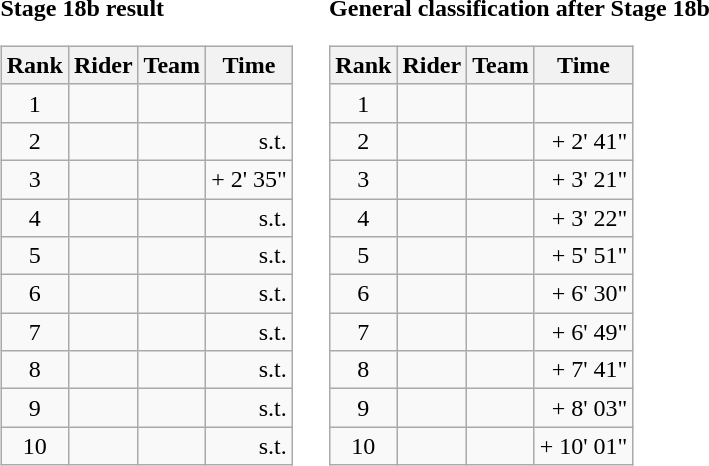<table>
<tr>
<td><strong>Stage 18b result</strong><br><table class="wikitable">
<tr>
<th scope="col">Rank</th>
<th scope="col">Rider</th>
<th scope="col">Team</th>
<th scope="col">Time</th>
</tr>
<tr>
<td style="text-align:center;">1</td>
<td></td>
<td></td>
<td style="text-align:right;"></td>
</tr>
<tr>
<td style="text-align:center;">2</td>
<td></td>
<td></td>
<td style="text-align:right;">s.t.</td>
</tr>
<tr>
<td style="text-align:center;">3</td>
<td></td>
<td></td>
<td style="text-align:right;">+ 2' 35"</td>
</tr>
<tr>
<td style="text-align:center;">4</td>
<td></td>
<td></td>
<td style="text-align:right;">s.t.</td>
</tr>
<tr>
<td style="text-align:center;">5</td>
<td></td>
<td></td>
<td style="text-align:right;">s.t.</td>
</tr>
<tr>
<td style="text-align:center;">6</td>
<td></td>
<td></td>
<td style="text-align:right;">s.t.</td>
</tr>
<tr>
<td style="text-align:center;">7</td>
<td></td>
<td></td>
<td style="text-align:right;">s.t.</td>
</tr>
<tr>
<td style="text-align:center;">8</td>
<td></td>
<td></td>
<td style="text-align:right;">s.t.</td>
</tr>
<tr>
<td style="text-align:center;">9</td>
<td></td>
<td></td>
<td style="text-align:right;">s.t.</td>
</tr>
<tr>
<td style="text-align:center;">10</td>
<td></td>
<td></td>
<td style="text-align:right;">s.t.</td>
</tr>
</table>
</td>
<td></td>
<td><strong>General classification after Stage 18b</strong><br><table class="wikitable">
<tr>
<th scope="col">Rank</th>
<th scope="col">Rider</th>
<th scope="col">Team</th>
<th scope="col">Time</th>
</tr>
<tr>
<td style="text-align:center;">1</td>
<td></td>
<td></td>
<td style="text-align:right;"></td>
</tr>
<tr>
<td style="text-align:center;">2</td>
<td></td>
<td></td>
<td style="text-align:right;">+ 2' 41"</td>
</tr>
<tr>
<td style="text-align:center;">3</td>
<td></td>
<td></td>
<td style="text-align:right;">+ 3' 21"</td>
</tr>
<tr>
<td style="text-align:center;">4</td>
<td></td>
<td></td>
<td style="text-align:right;">+ 3' 22"</td>
</tr>
<tr>
<td style="text-align:center;">5</td>
<td></td>
<td></td>
<td style="text-align:right;">+ 5' 51"</td>
</tr>
<tr>
<td style="text-align:center;">6</td>
<td></td>
<td></td>
<td style="text-align:right;">+ 6' 30"</td>
</tr>
<tr>
<td style="text-align:center;">7</td>
<td></td>
<td></td>
<td style="text-align:right;">+ 6' 49"</td>
</tr>
<tr>
<td style="text-align:center;">8</td>
<td></td>
<td></td>
<td style="text-align:right;">+ 7' 41"</td>
</tr>
<tr>
<td style="text-align:center;">9</td>
<td></td>
<td></td>
<td style="text-align:right;">+ 8' 03"</td>
</tr>
<tr>
<td style="text-align:center;">10</td>
<td></td>
<td></td>
<td style="text-align:right;">+ 10' 01"</td>
</tr>
</table>
</td>
</tr>
</table>
